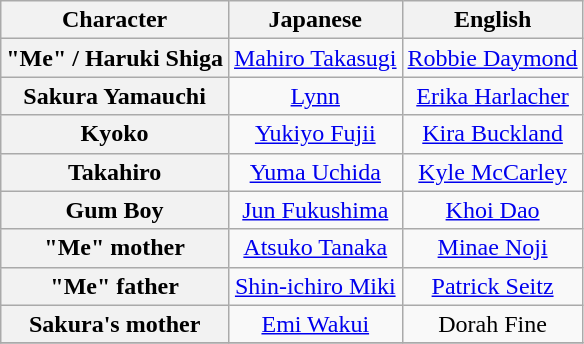<table class="wikitable" style="text-align:center;">
<tr>
<th>Character</th>
<th>Japanese</th>
<th>English</th>
</tr>
<tr>
<th>"Me" / Haruki Shiga</th>
<td><a href='#'>Mahiro Takasugi</a></td>
<td><a href='#'>Robbie Daymond</a></td>
</tr>
<tr>
<th>Sakura Yamauchi</th>
<td><a href='#'>Lynn</a></td>
<td><a href='#'>Erika Harlacher</a></td>
</tr>
<tr>
<th>Kyoko</th>
<td><a href='#'>Yukiyo Fujii</a></td>
<td><a href='#'>Kira Buckland</a></td>
</tr>
<tr>
<th>Takahiro</th>
<td><a href='#'>Yuma Uchida</a></td>
<td><a href='#'>Kyle McCarley</a></td>
</tr>
<tr>
<th>Gum Boy</th>
<td><a href='#'>Jun Fukushima</a></td>
<td><a href='#'>Khoi Dao</a></td>
</tr>
<tr>
<th>"Me" mother</th>
<td><a href='#'>Atsuko Tanaka</a></td>
<td><a href='#'>Minae Noji</a></td>
</tr>
<tr>
<th>"Me" father</th>
<td><a href='#'>Shin-ichiro Miki</a></td>
<td><a href='#'>Patrick Seitz</a></td>
</tr>
<tr>
<th>Sakura's mother</th>
<td><a href='#'>Emi Wakui</a></td>
<td>Dorah Fine</td>
</tr>
<tr>
</tr>
</table>
